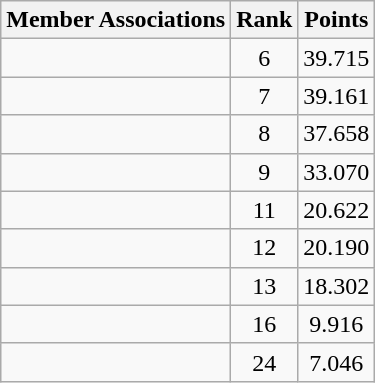<table class="wikitable" style="text-align:center;">
<tr>
<th min-width=265>Member Associations</th>
<th width=15>Rank</th>
<th width=15>Points</th>
</tr>
<tr>
<td style="text-align:left;"></td>
<td>6</td>
<td>39.715</td>
</tr>
<tr>
<td style="text-align:left;"></td>
<td>7</td>
<td>39.161</td>
</tr>
<tr>
<td style="text-align:left;"></td>
<td>8</td>
<td>37.658</td>
</tr>
<tr>
<td style="text-align:left;"></td>
<td>9</td>
<td>33.070</td>
</tr>
<tr>
<td style="text-align:left;"></td>
<td>11</td>
<td>20.622</td>
</tr>
<tr>
<td style="text-align:left;"></td>
<td>12</td>
<td>20.190</td>
</tr>
<tr>
<td style="text-align:left;"></td>
<td>13</td>
<td>18.302</td>
</tr>
<tr>
<td style="text-align:left;"></td>
<td>16</td>
<td>9.916</td>
</tr>
<tr>
<td style="text-align:left;"></td>
<td>24</td>
<td>7.046</td>
</tr>
</table>
